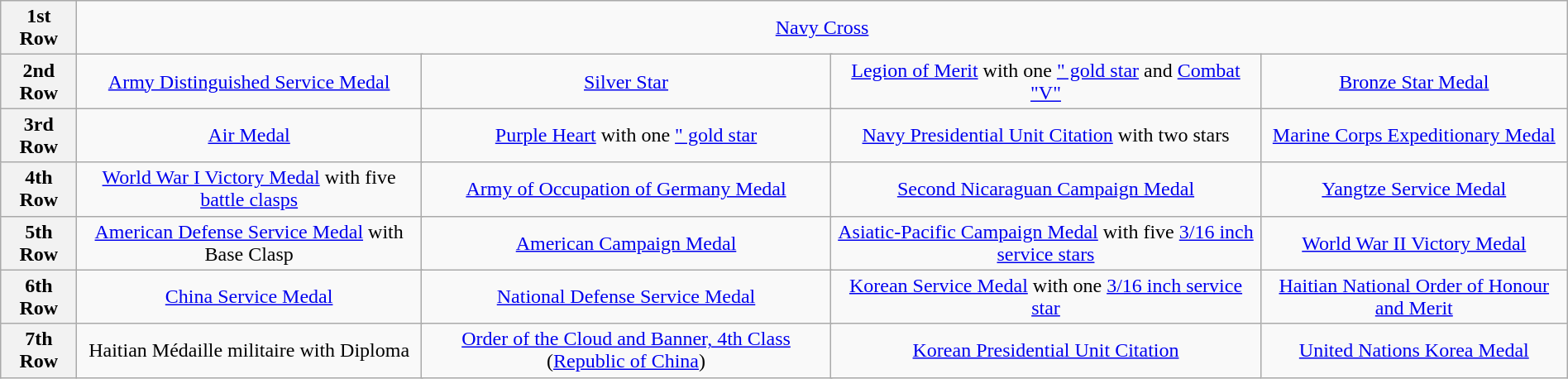<table class="wikitable" style="margin:1em auto; text-align:center;">
<tr>
<th>1st Row</th>
<td colspan="14"><a href='#'>Navy Cross</a></td>
</tr>
<tr>
<th>2nd Row</th>
<td colspan="4"><a href='#'>Army Distinguished Service Medal</a></td>
<td colspan="4"><a href='#'>Silver Star</a></td>
<td colspan="4"><a href='#'>Legion of Merit</a> with one <a href='#'>" gold star</a> and <a href='#'>Combat "V"</a></td>
<td colspan="4"><a href='#'>Bronze Star Medal</a></td>
</tr>
<tr>
<th>3rd Row</th>
<td colspan="4"><a href='#'>Air Medal</a></td>
<td colspan="4"><a href='#'>Purple Heart</a> with one <a href='#'>" gold star</a></td>
<td colspan="4"><a href='#'>Navy Presidential Unit Citation</a> with two stars</td>
<td colspan="4"><a href='#'>Marine Corps Expeditionary Medal</a></td>
</tr>
<tr>
<th>4th Row</th>
<td colspan="4"><a href='#'>World War I Victory Medal</a> with five <a href='#'>battle clasps</a></td>
<td colspan="4"><a href='#'>Army of Occupation of Germany Medal</a></td>
<td colspan="4"><a href='#'>Second Nicaraguan Campaign Medal</a></td>
<td colspan="4"><a href='#'>Yangtze Service Medal</a></td>
</tr>
<tr>
<th>5th Row</th>
<td colspan="4"><a href='#'>American Defense Service Medal</a> with Base Clasp</td>
<td colspan="4"><a href='#'>American Campaign Medal</a></td>
<td colspan="4"><a href='#'>Asiatic-Pacific Campaign Medal</a> with five <a href='#'>3/16 inch service stars</a></td>
<td colspan="4"><a href='#'>World War II Victory Medal</a></td>
</tr>
<tr>
<th>6th Row</th>
<td colspan="4"><a href='#'>China Service Medal</a></td>
<td colspan="4"><a href='#'>National Defense Service Medal</a></td>
<td colspan="4"><a href='#'>Korean Service Medal</a> with one <a href='#'>3/16 inch service star</a></td>
<td colspan="4"><a href='#'>Haitian National Order of Honour and Merit</a></td>
</tr>
<tr>
<th>7th Row</th>
<td colspan="4">Haitian Médaille militaire with Diploma</td>
<td colspan="4"><a href='#'>Order of the Cloud and Banner, 4th Class</a> (<a href='#'>Republic of China</a>)</td>
<td colspan="4"><a href='#'>Korean Presidential Unit Citation</a></td>
<td colspan="4"><a href='#'>United Nations Korea Medal</a></td>
</tr>
</table>
